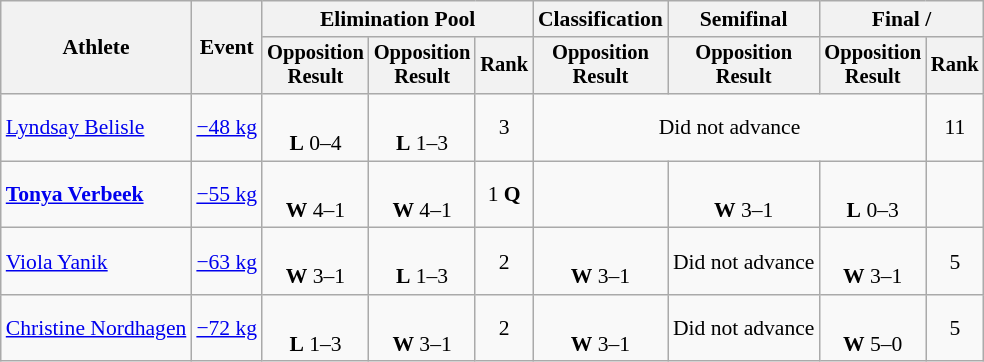<table class="wikitable" style="font-size:90%">
<tr>
<th rowspan="2">Athlete</th>
<th rowspan="2">Event</th>
<th colspan=3>Elimination Pool</th>
<th>Classification</th>
<th>Semifinal</th>
<th colspan=2>Final / </th>
</tr>
<tr style="font-size: 95%">
<th>Opposition<br>Result</th>
<th>Opposition<br>Result</th>
<th>Rank</th>
<th>Opposition<br>Result</th>
<th>Opposition<br>Result</th>
<th>Opposition<br>Result</th>
<th>Rank</th>
</tr>
<tr align=center>
<td align=left><a href='#'>Lyndsay Belisle</a></td>
<td align=left><a href='#'>−48 kg</a></td>
<td><br><strong>L</strong> 0–4 <sup></sup></td>
<td><br><strong>L</strong> 1–3 <sup></sup></td>
<td>3</td>
<td colspan=3>Did not advance</td>
<td>11</td>
</tr>
<tr align=center>
<td align=left><strong><a href='#'>Tonya Verbeek</a></strong></td>
<td align=left><a href='#'>−55 kg</a></td>
<td><br><strong>W</strong> 4–1 <sup></sup></td>
<td><br><strong>W</strong> 4–1 <sup></sup></td>
<td>1 <strong>Q</strong></td>
<td></td>
<td><br><strong>W</strong> 3–1 <sup></sup></td>
<td><br><strong>L</strong> 0–3 <sup></sup></td>
<td></td>
</tr>
<tr align=center>
<td align=left><a href='#'>Viola Yanik</a></td>
<td align=left><a href='#'>−63 kg</a></td>
<td><br><strong>W</strong> 3–1 <sup></sup></td>
<td><br><strong>L</strong> 1–3 <sup></sup></td>
<td>2</td>
<td><br><strong>W</strong> 3–1 <sup></sup></td>
<td>Did not advance</td>
<td><br><strong>W</strong> 3–1 <sup></sup></td>
<td>5</td>
</tr>
<tr align=center>
<td align=left><a href='#'>Christine Nordhagen</a></td>
<td align=left><a href='#'>−72 kg</a></td>
<td><br><strong>L</strong> 1–3 <sup></sup></td>
<td><br><strong>W</strong> 3–1 <sup></sup></td>
<td>2</td>
<td><br><strong>W</strong> 3–1 <sup></sup></td>
<td>Did not advance</td>
<td><br><strong>W</strong> 5–0 <sup></sup></td>
<td>5</td>
</tr>
</table>
